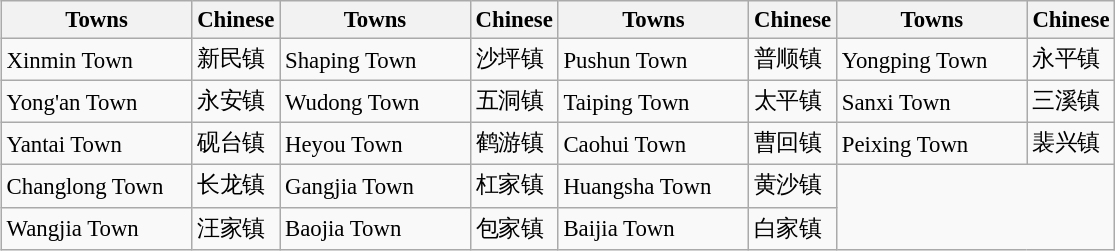<table style="">
<tr valign="top">
<td><br><table class="wikitable sortable" style="font-size:95%;">
<tr>
<th width=120>Towns</th>
<th width=50>Chinese</th>
<th width=120>Towns</th>
<th width=50>Chinese</th>
<th width=120>Towns</th>
<th width=50>Chinese</th>
<th width=120>Towns</th>
<th width=50>Chinese</th>
</tr>
<tr>
<td>Xinmin Town</td>
<td>新民镇</td>
<td>Shaping Town</td>
<td>沙坪镇</td>
<td>Pushun Town</td>
<td>普顺镇</td>
<td>Yongping Town</td>
<td>永平镇</td>
</tr>
<tr>
<td>Yong'an Town</td>
<td>永安镇</td>
<td>Wudong Town</td>
<td>五洞镇</td>
<td>Taiping Town</td>
<td>太平镇</td>
<td>Sanxi Town</td>
<td>三溪镇</td>
</tr>
<tr>
<td>Yantai Town</td>
<td>砚台镇</td>
<td>Heyou Town</td>
<td>鹤游镇</td>
<td>Caohui Town</td>
<td>曹回镇</td>
<td>Peixing Town</td>
<td>裴兴镇</td>
</tr>
<tr>
<td>Changlong Town</td>
<td>长龙镇</td>
<td>Gangjia Town</td>
<td>杠家镇</td>
<td>Huangsha Town</td>
<td>黄沙镇</td>
</tr>
<tr>
<td>Wangjia Town</td>
<td>汪家镇</td>
<td>Baojia Town</td>
<td>包家镇</td>
<td>Baijia Town</td>
<td>白家镇</td>
</tr>
</table>
</td>
</tr>
</table>
